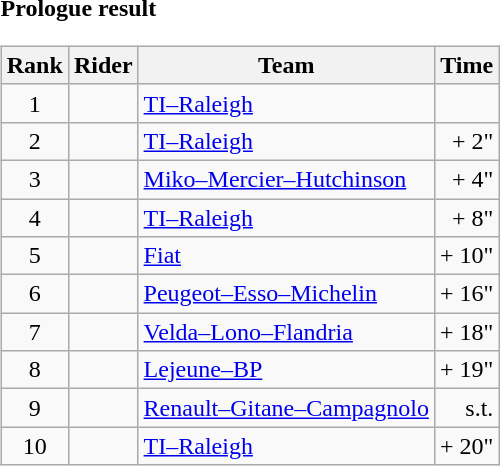<table>
<tr>
<td><strong>Prologue result</strong><br><table class="wikitable">
<tr>
<th scope="col">Rank</th>
<th scope="col">Rider</th>
<th scope="col">Team</th>
<th scope="col">Time</th>
</tr>
<tr>
<td style="text-align:center;">1</td>
<td></td>
<td><a href='#'>TI–Raleigh</a></td>
<td style="text-align:right;"></td>
</tr>
<tr>
<td style="text-align:center;">2</td>
<td></td>
<td><a href='#'>TI–Raleigh</a></td>
<td style="text-align:right;">+ 2"</td>
</tr>
<tr>
<td style="text-align:center;">3</td>
<td></td>
<td><a href='#'>Miko–Mercier–Hutchinson</a></td>
<td style="text-align:right;">+ 4"</td>
</tr>
<tr>
<td style="text-align:center;">4</td>
<td></td>
<td><a href='#'>TI–Raleigh</a></td>
<td style="text-align:right;">+ 8"</td>
</tr>
<tr>
<td style="text-align:center;">5</td>
<td></td>
<td><a href='#'>Fiat</a></td>
<td style="text-align:right;">+ 10"</td>
</tr>
<tr>
<td style="text-align:center;">6</td>
<td></td>
<td><a href='#'>Peugeot–Esso–Michelin</a></td>
<td style="text-align:right;">+ 16"</td>
</tr>
<tr>
<td style="text-align:center;">7</td>
<td></td>
<td><a href='#'>Velda–Lono–Flandria</a></td>
<td style="text-align:right;">+ 18"</td>
</tr>
<tr>
<td style="text-align:center;">8</td>
<td></td>
<td><a href='#'>Lejeune–BP</a></td>
<td style="text-align:right;">+ 19"</td>
</tr>
<tr>
<td style="text-align:center;">9</td>
<td></td>
<td><a href='#'>Renault–Gitane–Campagnolo</a></td>
<td style="text-align:right;">s.t.</td>
</tr>
<tr>
<td style="text-align:center;">10</td>
<td></td>
<td><a href='#'>TI–Raleigh</a></td>
<td style="text-align:right;">+ 20"</td>
</tr>
</table>
</td>
</tr>
</table>
